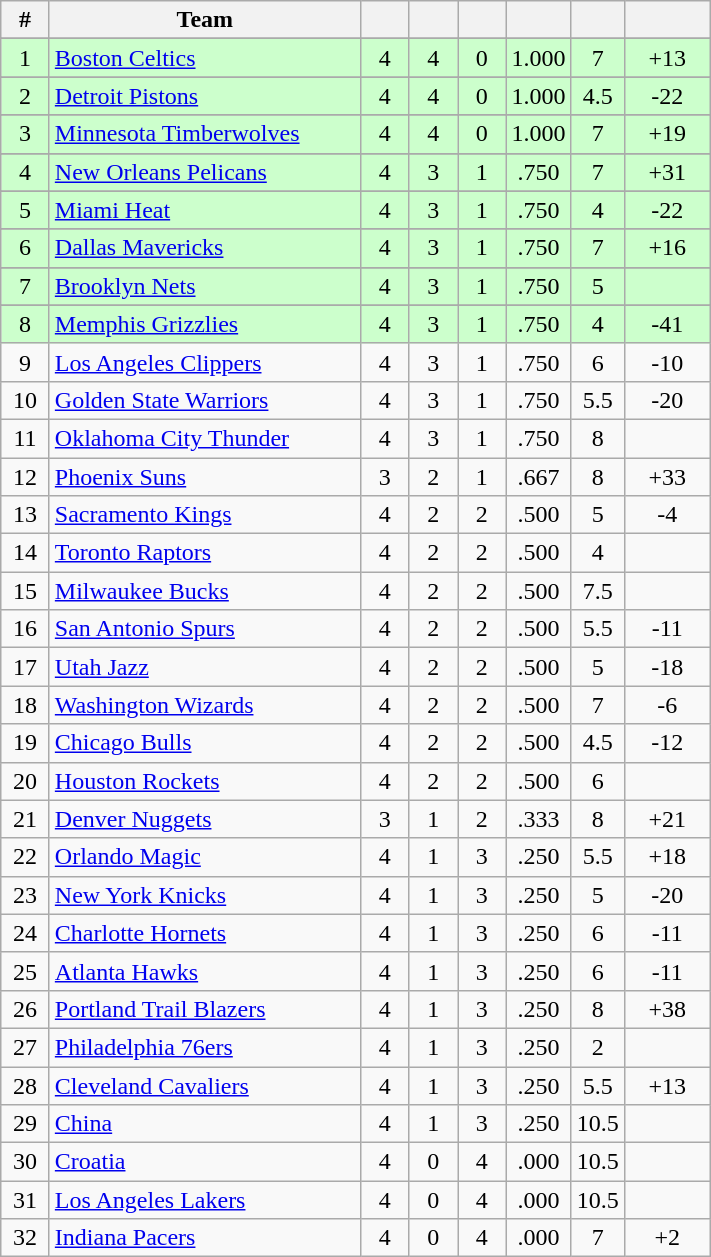<table class="wikitable" style="text-align:center">
<tr>
<th width="25px">#</th>
<th width="200px">Team</th>
<th width="25px"></th>
<th width="25px"></th>
<th width="25px"></th>
<th width="25px"></th>
<th width="25px"></th>
<th width="50px"></th>
</tr>
<tr>
</tr>
<tr style="background:#cfc;">
<td>1</td>
<td align="left"><a href='#'>Boston Celtics</a></td>
<td>4</td>
<td>4</td>
<td>0</td>
<td>1.000</td>
<td>7</td>
<td>+13</td>
</tr>
<tr>
</tr>
<tr style="background:#cfc;">
<td>2</td>
<td align="left"><a href='#'>Detroit Pistons</a></td>
<td>4</td>
<td>4</td>
<td>0</td>
<td>1.000</td>
<td>4.5</td>
<td>-22</td>
</tr>
<tr>
</tr>
<tr style="background:#cfc;">
<td>3</td>
<td align="left"><a href='#'>Minnesota Timberwolves</a></td>
<td>4</td>
<td>4</td>
<td>0</td>
<td>1.000</td>
<td>7</td>
<td>+19</td>
</tr>
<tr>
</tr>
<tr style="background:#cfc;">
<td>4</td>
<td align="left"><a href='#'>New Orleans Pelicans</a></td>
<td>4</td>
<td>3</td>
<td>1</td>
<td>.750</td>
<td>7</td>
<td>+31</td>
</tr>
<tr>
</tr>
<tr style="background:#cfc;">
<td>5</td>
<td align="left"><a href='#'>Miami Heat</a></td>
<td>4</td>
<td>3</td>
<td>1</td>
<td>.750</td>
<td>4</td>
<td>-22</td>
</tr>
<tr>
</tr>
<tr style="background:#cfc;">
<td>6</td>
<td align="left"><a href='#'>Dallas Mavericks</a></td>
<td>4</td>
<td>3</td>
<td>1</td>
<td>.750</td>
<td>7</td>
<td>+16</td>
</tr>
<tr>
</tr>
<tr style="background:#cfc;">
<td>7</td>
<td align="left"><a href='#'>Brooklyn Nets</a></td>
<td>4</td>
<td>3</td>
<td>1</td>
<td>.750</td>
<td>5</td>
<td></td>
</tr>
<tr>
</tr>
<tr style="background:#cfc;">
<td>8</td>
<td align="left"><a href='#'>Memphis Grizzlies</a></td>
<td>4</td>
<td>3</td>
<td>1</td>
<td>.750</td>
<td>4</td>
<td>-41</td>
</tr>
<tr>
<td>9</td>
<td align="left"><a href='#'>Los Angeles Clippers</a></td>
<td>4</td>
<td>3</td>
<td>1</td>
<td>.750</td>
<td>6</td>
<td>-10</td>
</tr>
<tr>
<td>10</td>
<td align="left"><a href='#'>Golden State Warriors</a></td>
<td>4</td>
<td>3</td>
<td>1</td>
<td>.750</td>
<td>5.5</td>
<td>-20</td>
</tr>
<tr>
<td>11</td>
<td align="left"><a href='#'>Oklahoma City Thunder</a></td>
<td>4</td>
<td>3</td>
<td>1</td>
<td>.750</td>
<td>8</td>
<td></td>
</tr>
<tr>
<td>12</td>
<td align="left"><a href='#'>Phoenix Suns</a></td>
<td>3</td>
<td>2</td>
<td>1</td>
<td>.667</td>
<td>8</td>
<td>+33</td>
</tr>
<tr>
<td>13</td>
<td align="left"><a href='#'>Sacramento Kings</a></td>
<td>4</td>
<td>2</td>
<td>2</td>
<td>.500</td>
<td>5</td>
<td>-4</td>
</tr>
<tr>
<td>14</td>
<td align="left"><a href='#'>Toronto Raptors</a></td>
<td>4</td>
<td>2</td>
<td>2</td>
<td>.500</td>
<td>4</td>
<td></td>
</tr>
<tr>
<td>15</td>
<td align="left"><a href='#'>Milwaukee Bucks</a></td>
<td>4</td>
<td>2</td>
<td>2</td>
<td>.500</td>
<td>7.5</td>
<td></td>
</tr>
<tr>
<td>16</td>
<td align="left"><a href='#'>San Antonio Spurs</a></td>
<td>4</td>
<td>2</td>
<td>2</td>
<td>.500</td>
<td>5.5</td>
<td>-11</td>
</tr>
<tr>
<td>17</td>
<td align="left"><a href='#'>Utah Jazz</a></td>
<td>4</td>
<td>2</td>
<td>2</td>
<td>.500</td>
<td>5</td>
<td>-18</td>
</tr>
<tr>
<td>18</td>
<td align="left"><a href='#'>Washington Wizards</a></td>
<td>4</td>
<td>2</td>
<td>2</td>
<td>.500</td>
<td>7</td>
<td>-6</td>
</tr>
<tr>
<td>19</td>
<td align="left"><a href='#'>Chicago Bulls</a></td>
<td>4</td>
<td>2</td>
<td>2</td>
<td>.500</td>
<td>4.5</td>
<td>-12</td>
</tr>
<tr>
<td>20</td>
<td align="left"><a href='#'>Houston Rockets</a></td>
<td>4</td>
<td>2</td>
<td>2</td>
<td>.500</td>
<td>6</td>
<td></td>
</tr>
<tr>
<td>21</td>
<td align="left"><a href='#'>Denver Nuggets</a></td>
<td>3</td>
<td>1</td>
<td>2</td>
<td>.333</td>
<td>8</td>
<td>+21</td>
</tr>
<tr>
<td>22</td>
<td align="left"><a href='#'>Orlando Magic</a></td>
<td>4</td>
<td>1</td>
<td>3</td>
<td>.250</td>
<td>5.5</td>
<td>+18</td>
</tr>
<tr>
<td>23</td>
<td align="left"><a href='#'>New York Knicks</a></td>
<td>4</td>
<td>1</td>
<td>3</td>
<td>.250</td>
<td>5</td>
<td>-20</td>
</tr>
<tr>
<td>24</td>
<td align="left"><a href='#'>Charlotte Hornets</a></td>
<td>4</td>
<td>1</td>
<td>3</td>
<td>.250</td>
<td>6</td>
<td>-11</td>
</tr>
<tr>
<td>25</td>
<td align="left"><a href='#'>Atlanta Hawks</a></td>
<td>4</td>
<td>1</td>
<td>3</td>
<td>.250</td>
<td>6</td>
<td>-11</td>
</tr>
<tr>
<td>26</td>
<td align="left"><a href='#'>Portland Trail Blazers</a></td>
<td>4</td>
<td>1</td>
<td>3</td>
<td>.250</td>
<td>8</td>
<td>+38</td>
</tr>
<tr>
<td>27</td>
<td align="left"><a href='#'>Philadelphia 76ers</a></td>
<td>4</td>
<td>1</td>
<td>3</td>
<td>.250</td>
<td>2</td>
<td></td>
</tr>
<tr>
<td>28</td>
<td align="left"><a href='#'>Cleveland Cavaliers</a></td>
<td>4</td>
<td>1</td>
<td>3</td>
<td>.250</td>
<td>5.5</td>
<td>+13</td>
</tr>
<tr>
<td>29</td>
<td align="left"><a href='#'>China</a></td>
<td>4</td>
<td>1</td>
<td>3</td>
<td>.250</td>
<td>10.5</td>
<td></td>
</tr>
<tr>
<td>30</td>
<td align="left"><a href='#'>Croatia</a></td>
<td>4</td>
<td>0</td>
<td>4</td>
<td>.000</td>
<td>10.5</td>
<td></td>
</tr>
<tr>
<td>31</td>
<td align="left"><a href='#'>Los Angeles Lakers</a></td>
<td>4</td>
<td>0</td>
<td>4</td>
<td>.000</td>
<td>10.5</td>
<td></td>
</tr>
<tr>
<td>32</td>
<td align="left"><a href='#'>Indiana Pacers</a></td>
<td>4</td>
<td>0</td>
<td>4</td>
<td>.000</td>
<td>7</td>
<td>+2</td>
</tr>
</table>
